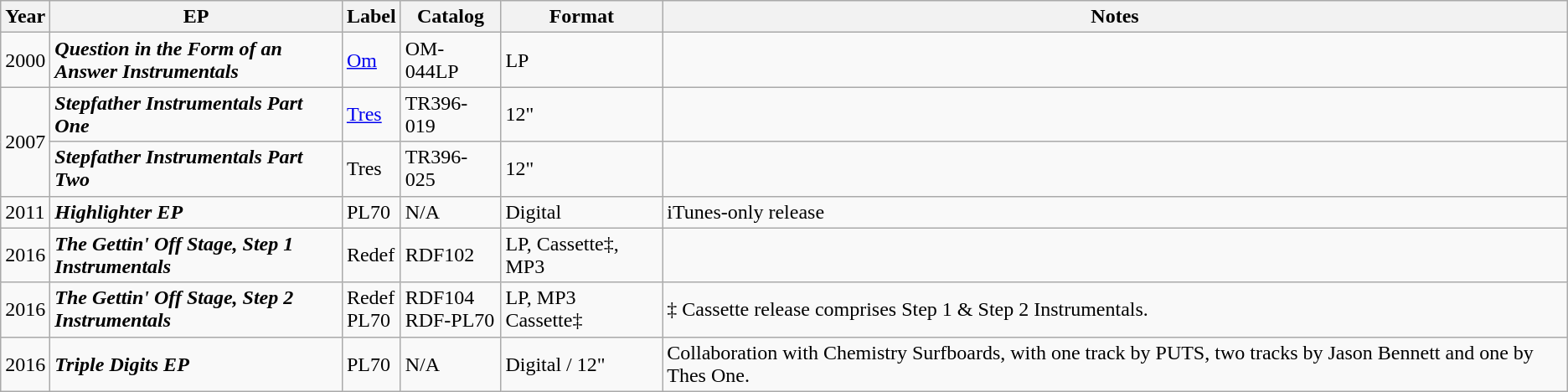<table class="wikitable">
<tr>
<th>Year</th>
<th width="225">EP</th>
<th>Label</th>
<th>Catalog</th>
<th>Format</th>
<th>Notes</th>
</tr>
<tr>
<td>2000</td>
<td><strong><em>Question in the Form of an Answer Instrumentals</em></strong></td>
<td><a href='#'>Om</a></td>
<td>OM-044LP</td>
<td>LP</td>
<td></td>
</tr>
<tr>
<td rowspan="2">2007</td>
<td><strong><em>Stepfather Instrumentals Part One</em></strong></td>
<td><a href='#'>Tres</a></td>
<td>TR396-019</td>
<td>12"</td>
<td></td>
</tr>
<tr>
<td><strong><em>Stepfather Instrumentals Part Two</em></strong></td>
<td>Tres</td>
<td>TR396-025</td>
<td>12"</td>
<td></td>
</tr>
<tr>
<td>2011</td>
<td><strong><em>Highlighter EP</em></strong></td>
<td>PL70</td>
<td>N/A</td>
<td>Digital</td>
<td>iTunes-only release</td>
</tr>
<tr>
<td>2016</td>
<td><strong><em>The Gettin' Off Stage, Step 1 Instrumentals</em></strong></td>
<td>Redef</td>
<td>RDF102</td>
<td>LP, Cassette‡, MP3</td>
<td></td>
</tr>
<tr>
<td>2016</td>
<td><strong><em>The Gettin' Off Stage, Step 2 Instrumentals</em></strong></td>
<td>Redef<br>PL70</td>
<td>RDF104<br>RDF-PL70</td>
<td>LP, MP3<br>Cassette‡</td>
<td>‡ Cassette release comprises Step 1 & Step 2 Instrumentals.</td>
</tr>
<tr>
<td>2016</td>
<td><strong><em>Triple Digits EP</em></strong></td>
<td>PL70</td>
<td>N/A</td>
<td>Digital / 12"</td>
<td>Collaboration with Chemistry Surfboards, with one track by PUTS, two tracks by Jason Bennett and one by Thes One.</td>
</tr>
</table>
